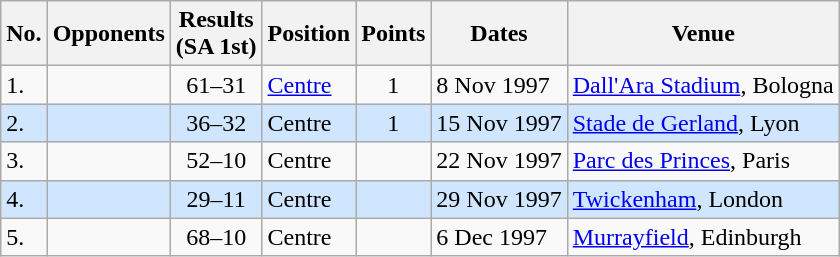<table class="wikitable sortable">
<tr>
<th>No.</th>
<th>Opponents</th>
<th>Results<br>(SA 1st)</th>
<th>Position</th>
<th>Points</th>
<th>Dates</th>
<th>Venue</th>
</tr>
<tr>
<td>1.</td>
<td></td>
<td align="center">61–31</td>
<td><a href='#'>Centre</a></td>
<td align="center">1</td>
<td>8 Nov 1997</td>
<td><a href='#'>Dall'Ara Stadium</a>, Bologna</td>
</tr>
<tr style="background: #D0E6FF;">
<td>2.</td>
<td></td>
<td align="center">36–32</td>
<td>Centre</td>
<td align="center">1</td>
<td>15 Nov 1997</td>
<td><a href='#'>Stade de Gerland</a>, Lyon</td>
</tr>
<tr>
<td>3.</td>
<td></td>
<td align="center">52–10</td>
<td>Centre</td>
<td></td>
<td>22 Nov 1997</td>
<td><a href='#'>Parc des Princes</a>, Paris</td>
</tr>
<tr style="background: #D0E6FF;">
<td>4.</td>
<td></td>
<td align="center">29–11</td>
<td>Centre</td>
<td></td>
<td>29 Nov 1997</td>
<td><a href='#'>Twickenham</a>, London</td>
</tr>
<tr>
<td>5.</td>
<td></td>
<td align="center">68–10</td>
<td>Centre</td>
<td></td>
<td>6 Dec 1997</td>
<td><a href='#'>Murrayfield</a>, Edinburgh</td>
</tr>
</table>
